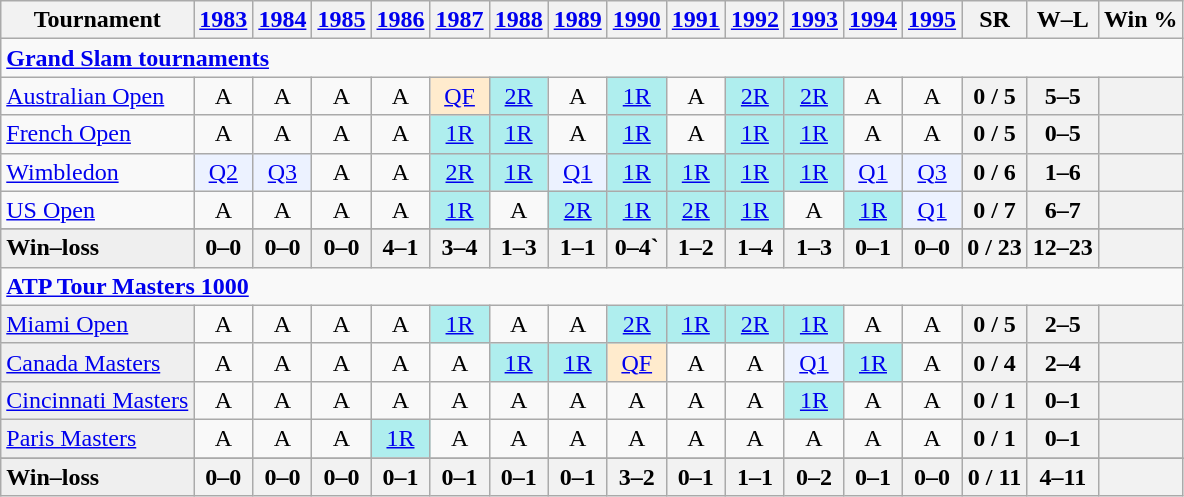<table class=wikitable style=text-align:center>
<tr>
<th>Tournament</th>
<th><a href='#'>1983</a></th>
<th><a href='#'>1984</a></th>
<th><a href='#'>1985</a></th>
<th><a href='#'>1986</a></th>
<th><a href='#'>1987</a></th>
<th><a href='#'>1988</a></th>
<th><a href='#'>1989</a></th>
<th><a href='#'>1990</a></th>
<th><a href='#'>1991</a></th>
<th><a href='#'>1992</a></th>
<th><a href='#'>1993</a></th>
<th><a href='#'>1994</a></th>
<th><a href='#'>1995</a></th>
<th>SR</th>
<th>W–L</th>
<th>Win %</th>
</tr>
<tr>
<td colspan=25 style=text-align:left><a href='#'><strong>Grand Slam tournaments</strong></a></td>
</tr>
<tr>
<td align=left><a href='#'>Australian Open</a></td>
<td>A</td>
<td>A</td>
<td>A</td>
<td>A</td>
<td style=background:#ffebcd><a href='#'>QF</a></td>
<td style=background:#afeeee><a href='#'>2R</a></td>
<td>A</td>
<td style=background:#afeeee><a href='#'>1R</a></td>
<td>A</td>
<td style=background:#afeeee><a href='#'>2R</a></td>
<td style=background:#afeeee><a href='#'>2R</a></td>
<td>A</td>
<td>A</td>
<th>0 / 5</th>
<th>5–5</th>
<th></th>
</tr>
<tr>
<td align=left><a href='#'>French Open</a></td>
<td>A</td>
<td>A</td>
<td>A</td>
<td>A</td>
<td style=background:#afeeee><a href='#'>1R</a></td>
<td style=background:#afeeee><a href='#'>1R</a></td>
<td>A</td>
<td style=background:#afeeee><a href='#'>1R</a></td>
<td>A</td>
<td style=background:#afeeee><a href='#'>1R</a></td>
<td style=background:#afeeee><a href='#'>1R</a></td>
<td>A</td>
<td>A</td>
<th>0 / 5</th>
<th>0–5</th>
<th></th>
</tr>
<tr>
<td align=left><a href='#'>Wimbledon</a></td>
<td style=background:#ecf2ff><a href='#'>Q2</a></td>
<td style=background:#ecf2ff><a href='#'>Q3</a></td>
<td>A</td>
<td>A</td>
<td style=background:#afeeee><a href='#'>2R</a></td>
<td style=background:#afeeee><a href='#'>1R</a></td>
<td style=background:#ecf2ff><a href='#'>Q1</a></td>
<td style=background:#afeeee><a href='#'>1R</a></td>
<td style=background:#afeeee><a href='#'>1R</a></td>
<td style=background:#afeeee><a href='#'>1R</a></td>
<td style=background:#afeeee><a href='#'>1R</a></td>
<td style=background:#ecf2ff><a href='#'>Q1</a></td>
<td style=background:#ecf2ff><a href='#'>Q3</a></td>
<th>0 / 6</th>
<th>1–6</th>
<th></th>
</tr>
<tr>
<td align=left><a href='#'>US Open</a></td>
<td>A</td>
<td>A</td>
<td>A</td>
<td>A</td>
<td style=background:#afeeee><a href='#'>1R</a></td>
<td>A</td>
<td style=background:#afeeee><a href='#'>2R</a></td>
<td style=background:#afeeee><a href='#'>1R</a></td>
<td style=background:#afeeee><a href='#'>2R</a></td>
<td style=background:#afeeee><a href='#'>1R</a></td>
<td>A</td>
<td style=background:#afeeee><a href='#'>1R</a></td>
<td style=background:#ecf2ff><a href='#'>Q1</a></td>
<th>0 / 7</th>
<th>6–7</th>
<th></th>
</tr>
<tr>
</tr>
<tr style=font-weight:bold;background:#efefef>
<td style=text-align:left>Win–loss</td>
<th>0–0</th>
<th>0–0</th>
<th>0–0</th>
<th>4–1</th>
<th>3–4</th>
<th>1–3</th>
<th>1–1</th>
<th>0–4`</th>
<th>1–2</th>
<th>1–4</th>
<th>1–3</th>
<th>0–1</th>
<th>0–0</th>
<th>0 / 23</th>
<th>12–23</th>
<th></th>
</tr>
<tr>
<td colspan=25 style=text-align:left><strong><a href='#'>ATP Tour Masters 1000</a></strong></td>
</tr>
<tr>
<td bgcolor=efefef align=left><a href='#'>Miami Open</a></td>
<td>A</td>
<td>A</td>
<td>A</td>
<td>A</td>
<td bgcolor=afeeee><a href='#'>1R</a></td>
<td>A</td>
<td>A</td>
<td bgcolor=afeeee><a href='#'>2R</a></td>
<td bgcolor=afeeee><a href='#'>1R</a></td>
<td bgcolor=afeeee><a href='#'>2R</a></td>
<td bgcolor=afeeee><a href='#'>1R</a></td>
<td>A</td>
<td>A</td>
<th>0 / 5</th>
<th>2–5</th>
<th></th>
</tr>
<tr>
<td bgcolor=efefef align=left><a href='#'>Canada Masters</a></td>
<td>A</td>
<td>A</td>
<td>A</td>
<td>A</td>
<td>A</td>
<td bgcolor=afeeee><a href='#'>1R</a></td>
<td bgcolor=afeeee><a href='#'>1R</a></td>
<td bgcolor=ffebcd><a href='#'>QF</a></td>
<td>A</td>
<td>A</td>
<td bgcolor=ecf2ff><a href='#'>Q1</a></td>
<td bgcolor=afeeee><a href='#'>1R</a></td>
<td>A</td>
<th>0 / 4</th>
<th>2–4</th>
<th></th>
</tr>
<tr>
<td bgcolor=efefef align=left><a href='#'>Cincinnati Masters</a></td>
<td>A</td>
<td>A</td>
<td>A</td>
<td>A</td>
<td>A</td>
<td>A</td>
<td>A</td>
<td>A</td>
<td>A</td>
<td>A</td>
<td bgcolor=afeeee><a href='#'>1R</a></td>
<td>A</td>
<td>A</td>
<th>0 / 1</th>
<th>0–1</th>
<th></th>
</tr>
<tr>
<td bgcolor=efefef align=left><a href='#'>Paris Masters</a></td>
<td>A</td>
<td>A</td>
<td>A</td>
<td bgcolor=afeeee><a href='#'>1R</a></td>
<td>A</td>
<td>A</td>
<td>A</td>
<td>A</td>
<td>A</td>
<td>A</td>
<td>A</td>
<td>A</td>
<td>A</td>
<th>0 / 1</th>
<th>0–1</th>
<th></th>
</tr>
<tr>
</tr>
<tr style=font-weight:bold;background:#efefef>
<td style=text-align:left>Win–loss</td>
<th>0–0</th>
<th>0–0</th>
<th>0–0</th>
<th>0–1</th>
<th>0–1</th>
<th>0–1</th>
<th>0–1</th>
<th>3–2</th>
<th>0–1</th>
<th>1–1</th>
<th>0–2</th>
<th>0–1</th>
<th>0–0</th>
<th>0 / 11</th>
<th>4–11</th>
<th></th>
</tr>
</table>
